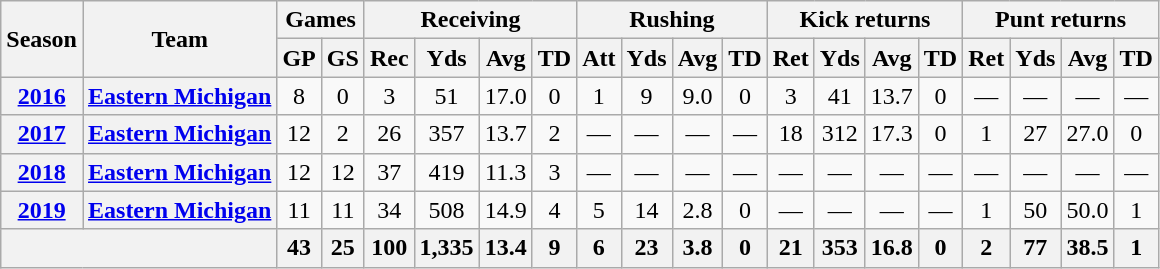<table class="wikitable" style="text-align:center;">
<tr>
<th rowspan="2">Season</th>
<th rowspan="2">Team</th>
<th colspan="2">Games</th>
<th colspan="4 ">Receiving</th>
<th colspan="4">Rushing</th>
<th colspan="4">Kick returns</th>
<th colspan="4">Punt returns</th>
</tr>
<tr>
<th>GP</th>
<th>GS</th>
<th>Rec</th>
<th>Yds</th>
<th>Avg</th>
<th>TD</th>
<th>Att</th>
<th>Yds</th>
<th>Avg</th>
<th>TD</th>
<th>Ret</th>
<th>Yds</th>
<th>Avg</th>
<th>TD</th>
<th>Ret</th>
<th>Yds</th>
<th>Avg</th>
<th>TD</th>
</tr>
<tr>
<th><a href='#'>2016</a></th>
<th><a href='#'>Eastern Michigan</a></th>
<td>8</td>
<td>0</td>
<td>3</td>
<td>51</td>
<td>17.0</td>
<td>0</td>
<td>1</td>
<td>9</td>
<td>9.0</td>
<td>0</td>
<td>3</td>
<td>41</td>
<td>13.7</td>
<td>0</td>
<td>—</td>
<td>—</td>
<td>—</td>
<td>—</td>
</tr>
<tr>
<th><a href='#'>2017</a></th>
<th><a href='#'>Eastern Michigan</a></th>
<td>12</td>
<td>2</td>
<td>26</td>
<td>357</td>
<td>13.7</td>
<td>2</td>
<td>—</td>
<td>—</td>
<td>—</td>
<td>—</td>
<td>18</td>
<td>312</td>
<td>17.3</td>
<td>0</td>
<td>1</td>
<td>27</td>
<td>27.0</td>
<td>0</td>
</tr>
<tr>
<th><a href='#'>2018</a></th>
<th><a href='#'>Eastern Michigan</a></th>
<td>12</td>
<td>12</td>
<td>37</td>
<td>419</td>
<td>11.3</td>
<td>3</td>
<td>—</td>
<td>—</td>
<td>—</td>
<td>—</td>
<td>—</td>
<td>—</td>
<td>—</td>
<td>—</td>
<td>—</td>
<td>—</td>
<td>—</td>
<td>—</td>
</tr>
<tr>
<th><a href='#'>2019</a></th>
<th><a href='#'>Eastern Michigan</a></th>
<td>11</td>
<td>11</td>
<td>34</td>
<td>508</td>
<td>14.9</td>
<td>4</td>
<td>5</td>
<td>14</td>
<td>2.8</td>
<td>0</td>
<td>—</td>
<td>—</td>
<td>—</td>
<td>—</td>
<td>1</td>
<td>50</td>
<td>50.0</td>
<td>1</td>
</tr>
<tr>
<th colspan="2"></th>
<th>43</th>
<th>25</th>
<th>100</th>
<th>1,335</th>
<th>13.4</th>
<th>9</th>
<th>6</th>
<th>23</th>
<th>3.8</th>
<th>0</th>
<th>21</th>
<th>353</th>
<th>16.8</th>
<th>0</th>
<th>2</th>
<th>77</th>
<th>38.5</th>
<th>1</th>
</tr>
</table>
